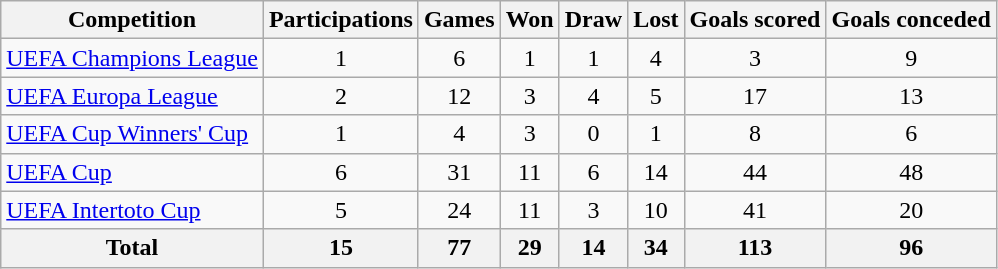<table class="wikitable sortable" style="text-align: center">
<tr>
<th>Competition</th>
<th>Participations</th>
<th>Games</th>
<th>Won</th>
<th>Draw</th>
<th>Lost</th>
<th>Goals scored</th>
<th>Goals conceded</th>
</tr>
<tr>
<td align=left><a href='#'>UEFA Champions League</a></td>
<td>1</td>
<td>6</td>
<td>1</td>
<td>1</td>
<td>4</td>
<td>3</td>
<td>9</td>
</tr>
<tr>
<td align=left><a href='#'>UEFA Europa League</a></td>
<td>2</td>
<td>12</td>
<td>3</td>
<td>4</td>
<td>5</td>
<td>17</td>
<td>13</td>
</tr>
<tr>
<td align=left><a href='#'>UEFA Cup Winners' Cup</a></td>
<td>1</td>
<td>4</td>
<td>3</td>
<td>0</td>
<td>1</td>
<td>8</td>
<td>6</td>
</tr>
<tr>
<td align=left><a href='#'>UEFA Cup</a></td>
<td>6</td>
<td>31</td>
<td>11</td>
<td>6</td>
<td>14</td>
<td>44</td>
<td>48</td>
</tr>
<tr>
<td align=left><a href='#'>UEFA Intertoto Cup</a></td>
<td>5</td>
<td>24</td>
<td>11</td>
<td>3</td>
<td>10</td>
<td>41</td>
<td>20</td>
</tr>
<tr>
<th>Total</th>
<th>15</th>
<th>77</th>
<th>29</th>
<th>14</th>
<th>34</th>
<th>113</th>
<th>96</th>
</tr>
</table>
